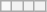<table class="wikitable">
<tr>
<td></td>
<th></th>
<th></th>
<th></th>
</tr>
</table>
